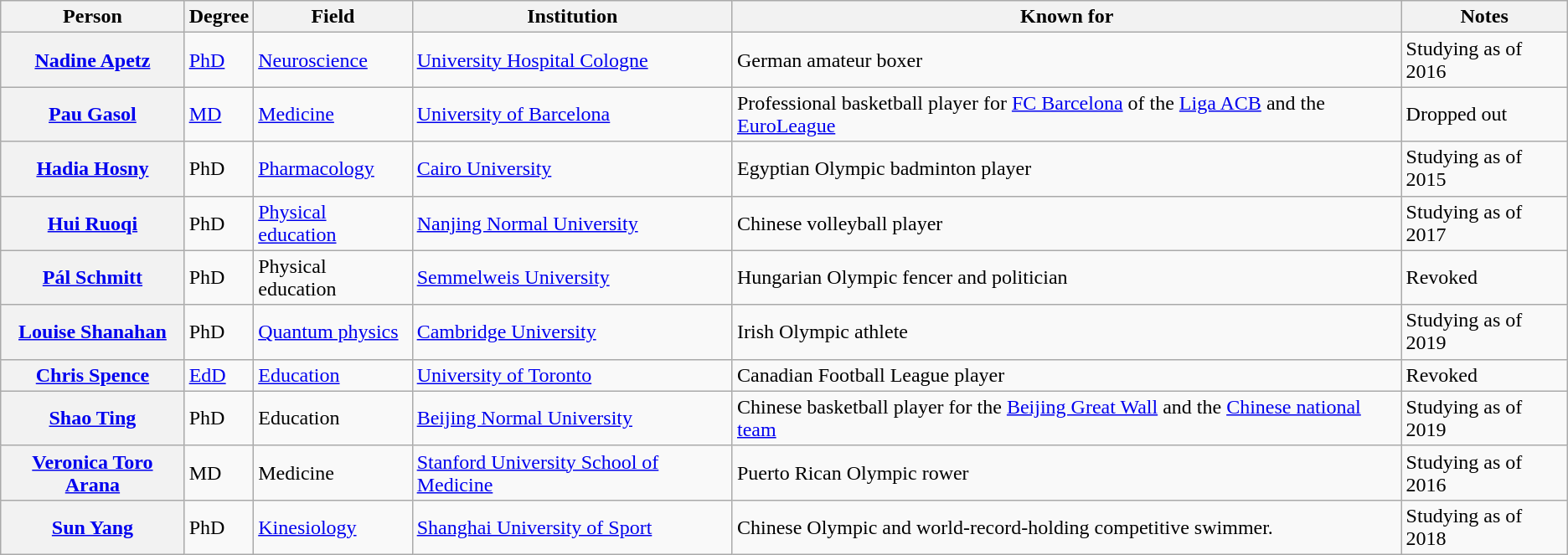<table class="wikitable sortable">
<tr>
<th scope="col">Person</th>
<th>Degree</th>
<th scope="col">Field</th>
<th>Institution</th>
<th scope="col">Known for</th>
<th>Notes</th>
</tr>
<tr>
<th scope="row"><a href='#'>Nadine Apetz</a></th>
<td><a href='#'>PhD</a></td>
<td><a href='#'>Neuroscience</a></td>
<td><a href='#'>University Hospital Cologne</a></td>
<td>German amateur boxer</td>
<td>Studying as of 2016</td>
</tr>
<tr>
<th scope="row"><a href='#'>Pau Gasol</a></th>
<td><a href='#'>MD</a></td>
<td><a href='#'>Medicine</a></td>
<td><a href='#'>University of Barcelona</a></td>
<td>Professional basketball player for <a href='#'>FC Barcelona</a> of the <a href='#'>Liga ACB</a> and the <a href='#'>EuroLeague</a></td>
<td>Dropped out</td>
</tr>
<tr>
<th scope="row"><a href='#'>Hadia Hosny</a></th>
<td>PhD</td>
<td><a href='#'>Pharmacology</a></td>
<td><a href='#'>Cairo University</a></td>
<td>Egyptian Olympic badminton player</td>
<td>Studying as of 2015</td>
</tr>
<tr>
<th scope="row"><a href='#'>Hui Ruoqi</a></th>
<td>PhD</td>
<td><a href='#'>Physical education</a></td>
<td><a href='#'>Nanjing Normal University</a></td>
<td>Chinese volleyball player</td>
<td>Studying as of 2017</td>
</tr>
<tr>
<th scope="row"><a href='#'>Pál Schmitt</a></th>
<td>PhD</td>
<td>Physical education</td>
<td><a href='#'>Semmelweis University</a></td>
<td>Hungarian Olympic fencer and politician</td>
<td>Revoked</td>
</tr>
<tr>
<th scope="row"><a href='#'>Louise Shanahan</a></th>
<td>PhD</td>
<td><a href='#'>Quantum physics</a></td>
<td><a href='#'>Cambridge University</a></td>
<td>Irish Olympic athlete</td>
<td>Studying as of 2019</td>
</tr>
<tr>
<th scope="row"><a href='#'>Chris Spence</a></th>
<td><a href='#'>EdD</a></td>
<td><a href='#'>Education</a></td>
<td><a href='#'>University of Toronto</a></td>
<td>Canadian Football League player</td>
<td>Revoked</td>
</tr>
<tr>
<th scope="row"><a href='#'>Shao Ting</a></th>
<td>PhD</td>
<td>Education</td>
<td><a href='#'>Beijing Normal University</a></td>
<td>Chinese basketball player for the <a href='#'>Beijing Great Wall</a> and the <a href='#'>Chinese national team</a></td>
<td>Studying as of 2019</td>
</tr>
<tr>
<th scope="row"><a href='#'>Veronica Toro Arana</a></th>
<td>MD</td>
<td>Medicine</td>
<td><a href='#'>Stanford University School of Medicine</a></td>
<td>Puerto Rican Olympic rower</td>
<td>Studying as of 2016</td>
</tr>
<tr>
<th scope="row"><a href='#'>Sun Yang</a></th>
<td>PhD</td>
<td><a href='#'>Kinesiology</a></td>
<td><a href='#'>Shanghai University of Sport</a></td>
<td>Chinese Olympic and world-record-holding competitive swimmer.</td>
<td>Studying as of 2018</td>
</tr>
</table>
